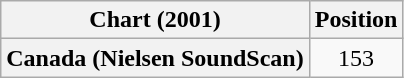<table class="wikitable plainrowheaders" style="text-align:center">
<tr>
<th scope="col">Chart (2001)</th>
<th scope="col">Position</th>
</tr>
<tr>
<th scope="row">Canada (Nielsen SoundScan)</th>
<td>153</td>
</tr>
</table>
